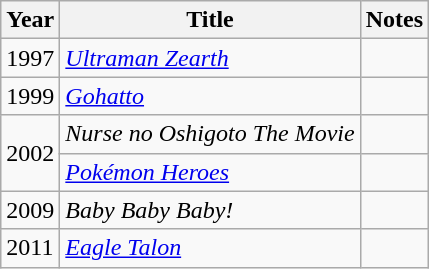<table class="wikitable">
<tr>
<th>Year</th>
<th>Title</th>
<th>Notes</th>
</tr>
<tr>
<td>1997</td>
<td><em><a href='#'>Ultraman Zearth</a></em></td>
<td></td>
</tr>
<tr>
<td>1999</td>
<td><em><a href='#'>Gohatto</a></em></td>
<td></td>
</tr>
<tr>
<td rowspan="2">2002</td>
<td><em>Nurse no Oshigoto The Movie</em></td>
<td></td>
</tr>
<tr>
<td><em><a href='#'>Pokémon Heroes</a></em></td>
<td></td>
</tr>
<tr>
<td>2009</td>
<td><em>Baby Baby Baby!</em></td>
<td></td>
</tr>
<tr>
<td>2011</td>
<td><em><a href='#'>Eagle Talon</a></em></td>
<td></td>
</tr>
</table>
